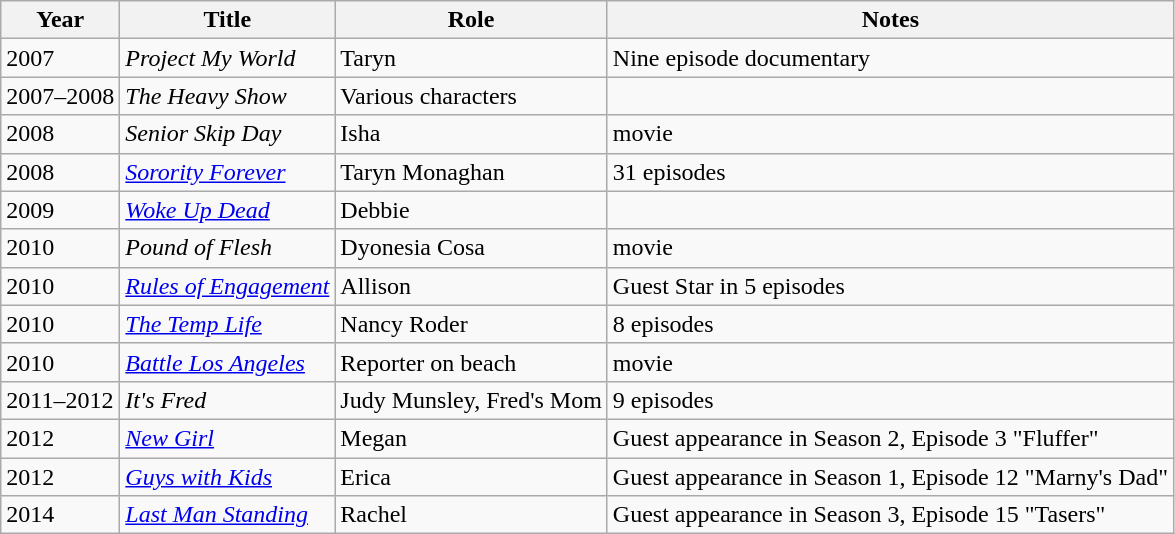<table class="wikitable sortable">
<tr>
<th>Year</th>
<th>Title</th>
<th>Role</th>
<th class="unsortable">Notes</th>
</tr>
<tr>
<td>2007</td>
<td><em>Project My World</em></td>
<td>Taryn</td>
<td>Nine episode documentary</td>
</tr>
<tr>
<td>2007–2008</td>
<td><em>The Heavy Show</em></td>
<td>Various characters</td>
<td></td>
</tr>
<tr>
<td>2008</td>
<td><em>Senior Skip Day</em></td>
<td>Isha</td>
<td>movie</td>
</tr>
<tr>
<td>2008</td>
<td><em><a href='#'>Sorority Forever</a></em></td>
<td>Taryn Monaghan</td>
<td>31 episodes</td>
</tr>
<tr>
<td>2009</td>
<td><em><a href='#'>Woke Up Dead</a></em></td>
<td>Debbie</td>
</tr>
<tr>
<td>2010</td>
<td><em>Pound of Flesh</em></td>
<td>Dyonesia Cosa</td>
<td>movie</td>
</tr>
<tr>
<td>2010</td>
<td><em><a href='#'>Rules of Engagement</a></em></td>
<td>Allison</td>
<td>Guest Star in 5 episodes</td>
</tr>
<tr>
<td>2010</td>
<td><em><a href='#'>The Temp Life</a></em></td>
<td>Nancy Roder</td>
<td>8 episodes</td>
</tr>
<tr>
<td>2010</td>
<td><em><a href='#'>Battle Los Angeles</a></em></td>
<td>Reporter on beach</td>
<td>movie</td>
</tr>
<tr>
<td>2011–2012</td>
<td><em>It's Fred</em></td>
<td>Judy Munsley, Fred's Mom</td>
<td>9 episodes</td>
</tr>
<tr>
<td>2012</td>
<td><em><a href='#'>New Girl</a></em></td>
<td>Megan</td>
<td>Guest appearance in Season 2, Episode 3 "Fluffer"</td>
</tr>
<tr>
<td>2012</td>
<td><em><a href='#'>Guys with Kids</a></em></td>
<td>Erica</td>
<td>Guest appearance in Season 1, Episode 12 "Marny's Dad"</td>
</tr>
<tr>
<td>2014</td>
<td><em><a href='#'>Last Man Standing</a></em></td>
<td>Rachel</td>
<td>Guest appearance in Season 3, Episode 15 "Tasers"</td>
</tr>
</table>
